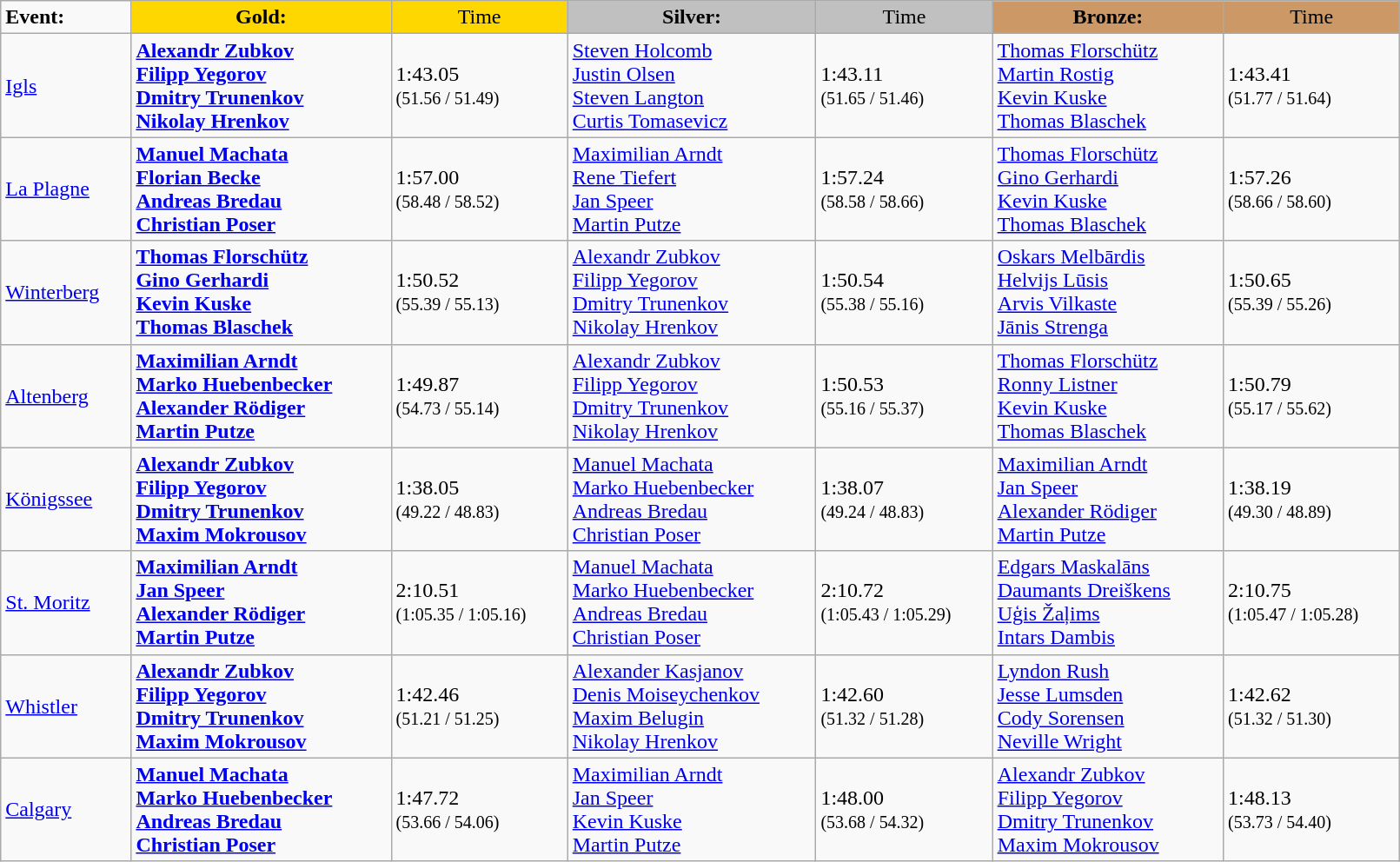<table class="wikitable" width=85%>
<tr>
<td><strong>Event:</strong></td>
<td style="text-align:center;background-color:gold;"><strong>Gold:</strong></td>
<td style="text-align:center;background-color:gold;">Time</td>
<td style="text-align:center;background-color:silver;"><strong>Silver:</strong></td>
<td style="text-align:center;background-color:silver;">Time</td>
<td style="text-align:center;background-color:#CC9966;"><strong>Bronze:</strong></td>
<td style="text-align:center;background-color:#CC9966;">Time</td>
</tr>
<tr>
<td><a href='#'>Igls</a></td>
<td><strong><a href='#'>Alexandr Zubkov</a><br><a href='#'>Filipp Yegorov</a><br><a href='#'>Dmitry Trunenkov</a><br><a href='#'>Nikolay Hrenkov</a><br><small></small></strong></td>
<td>1:43.05  <br> <small>(51.56 / 51.49)</small></td>
<td><a href='#'>Steven Holcomb</a><br><a href='#'>Justin Olsen</a><br><a href='#'>Steven Langton</a><br><a href='#'>Curtis Tomasevicz</a><br><small></small></td>
<td>1:43.11  <br> <small>(51.65 / 51.46)</small></td>
<td><a href='#'>Thomas Florschütz</a><br><a href='#'>Martin Rostig</a><br><a href='#'>Kevin Kuske</a><br><a href='#'>Thomas Blaschek</a><br><small></small></td>
<td>1:43.41  <br> <small>(51.77 / 51.64)</small></td>
</tr>
<tr>
<td><a href='#'>La Plagne</a></td>
<td><strong><a href='#'>Manuel Machata</a><br><a href='#'>Florian Becke</a><br><a href='#'>Andreas Bredau</a><br><a href='#'>Christian Poser</a></strong><br><small></small></td>
<td>1:57.00  <br> <small>(58.48 / 58.52)</small></td>
<td><a href='#'>Maximilian Arndt</a><br><a href='#'>Rene Tiefert</a><br><a href='#'>Jan Speer</a><br><a href='#'>Martin Putze</a><br><small></small></td>
<td>1:57.24  <br> <small>(58.58 / 58.66)</small></td>
<td><a href='#'>Thomas Florschütz</a><br><a href='#'>Gino Gerhardi</a><br><a href='#'>Kevin Kuske</a><br><a href='#'>Thomas Blaschek</a><br><small></small></td>
<td>1:57.26  <br> <small>(58.66 / 58.60)</small></td>
</tr>
<tr>
<td><a href='#'>Winterberg</a></td>
<td><strong><a href='#'>Thomas Florschütz</a><br><a href='#'>Gino Gerhardi</a><br><a href='#'>Kevin Kuske</a><br><a href='#'>Thomas Blaschek</a></strong><br><small></small></td>
<td>1:50.52   <br> <small>(55.39 / 55.13)</small></td>
<td><a href='#'>Alexandr Zubkov</a><br><a href='#'>Filipp Yegorov</a><br><a href='#'>Dmitry Trunenkov</a><br><a href='#'>Nikolay Hrenkov</a><br><small></small></td>
<td>1:50.54  <br> <small>(55.38 / 55.16)</small></td>
<td><a href='#'>Oskars Melbārdis</a><br><a href='#'>Helvijs Lūsis</a><br><a href='#'>Arvis Vilkaste</a><br><a href='#'>Jānis Strenga</a><br><small></small></td>
<td>1:50.65  <br> <small>(55.39 / 55.26)</small></td>
</tr>
<tr>
<td><a href='#'>Altenberg</a></td>
<td><strong><a href='#'>Maximilian Arndt</a><br><a href='#'>Marko Huebenbecker</a><br><a href='#'>Alexander Rödiger</a><br><a href='#'>Martin Putze</a></strong><br><small></small></td>
<td>1:49.87   <br> <small>(54.73 / 55.14)</small></td>
<td><a href='#'>Alexandr Zubkov</a><br><a href='#'>Filipp Yegorov</a><br><a href='#'>Dmitry Trunenkov</a><br><a href='#'>Nikolay Hrenkov</a><br><small></small></td>
<td>1:50.53  <br> <small>(55.16 / 55.37)</small></td>
<td><a href='#'>Thomas Florschütz</a><br><a href='#'>Ronny Listner</a><br><a href='#'>Kevin Kuske</a><br><a href='#'>Thomas Blaschek</a><br><small></small></td>
<td>1:50.79   <br> <small>(55.17 / 55.62)</small></td>
</tr>
<tr>
<td><a href='#'>Königssee</a></td>
<td><strong><a href='#'>Alexandr Zubkov</a><br><a href='#'>Filipp Yegorov</a><br><a href='#'>Dmitry Trunenkov</a><br><a href='#'>Maxim Mokrousov</a><br><small></small></strong></td>
<td>1:38.05 <br> <small>(49.22 / 48.83)</small></td>
<td><a href='#'>Manuel Machata</a><br><a href='#'>Marko Huebenbecker</a><br><a href='#'>Andreas Bredau</a><br><a href='#'>Christian Poser</a><br><small></small></td>
<td>1:38.07  <br> <small>(49.24 / 48.83)</small></td>
<td><a href='#'>Maximilian Arndt</a><br><a href='#'>Jan Speer</a><br><a href='#'>Alexander Rödiger</a><br><a href='#'>Martin Putze</a><br><small></small></td>
<td>1:38.19   <br> <small>(49.30 / 48.89)</small></td>
</tr>
<tr>
<td><a href='#'>St. Moritz</a></td>
<td><strong><a href='#'>Maximilian Arndt</a><br><a href='#'>Jan Speer</a><br><a href='#'>Alexander Rödiger</a><br><a href='#'>Martin Putze</a></strong><br><small></small></td>
<td>2:10.51  <br> <small>(1:05.35 / 1:05.16)</small></td>
<td><a href='#'>Manuel Machata</a><br><a href='#'>Marko Huebenbecker</a><br><a href='#'>Andreas Bredau</a><br><a href='#'>Christian Poser</a><br><small></small></td>
<td>2:10.72  <br> <small>(1:05.43 / 1:05.29)</small></td>
<td><a href='#'>Edgars Maskalāns</a><br><a href='#'>Daumants Dreiškens</a><br><a href='#'>Uģis Žaļims</a><br><a href='#'>Intars Dambis</a><br><small></small></td>
<td>2:10.75  <br> <small>(1:05.47 / 1:05.28)</small></td>
</tr>
<tr>
<td><a href='#'>Whistler</a></td>
<td><strong><a href='#'>Alexandr Zubkov</a><br><a href='#'>Filipp Yegorov</a><br><a href='#'>Dmitry Trunenkov</a><br><a href='#'>Maxim Mokrousov</a><br><small></small></strong></td>
<td>1:42.46 <br> <small>(51.21 / 51.25)</small></td>
<td><a href='#'>Alexander Kasjanov</a><br><a href='#'>Denis Moiseychenkov</a><br><a href='#'>Maxim Belugin</a><br><a href='#'>Nikolay Hrenkov</a><br><small></small></td>
<td>1:42.60  <br> <small>(51.32 / 51.28)</small></td>
<td><a href='#'>Lyndon Rush</a><br><a href='#'>Jesse Lumsden</a><br><a href='#'>Cody Sorensen</a><br><a href='#'>Neville Wright</a><br><small></small></td>
<td>1:42.62  <br> <small>(51.32 / 51.30)</small></td>
</tr>
<tr>
<td><a href='#'>Calgary</a></td>
<td><strong><a href='#'>Manuel Machata</a><br><a href='#'>Marko Huebenbecker</a><br><a href='#'>Andreas Bredau</a><br><a href='#'>Christian Poser</a></strong><br><small></small></td>
<td>1:47.72 <br> <small>(53.66 / 54.06)</small></td>
<td><a href='#'>Maximilian Arndt</a><br><a href='#'>Jan Speer</a><br><a href='#'>Kevin Kuske</a><br><a href='#'>Martin Putze</a><br><small></small></td>
<td>1:48.00  <br> <small>(53.68 / 54.32)</small></td>
<td><a href='#'>Alexandr Zubkov</a><br><a href='#'>Filipp Yegorov</a><br><a href='#'>Dmitry Trunenkov</a><br><a href='#'>Maxim Mokrousov</a><br><small></small></td>
<td>1:48.13 <br> <small>(53.73 / 	54.40)</small></td>
</tr>
</table>
